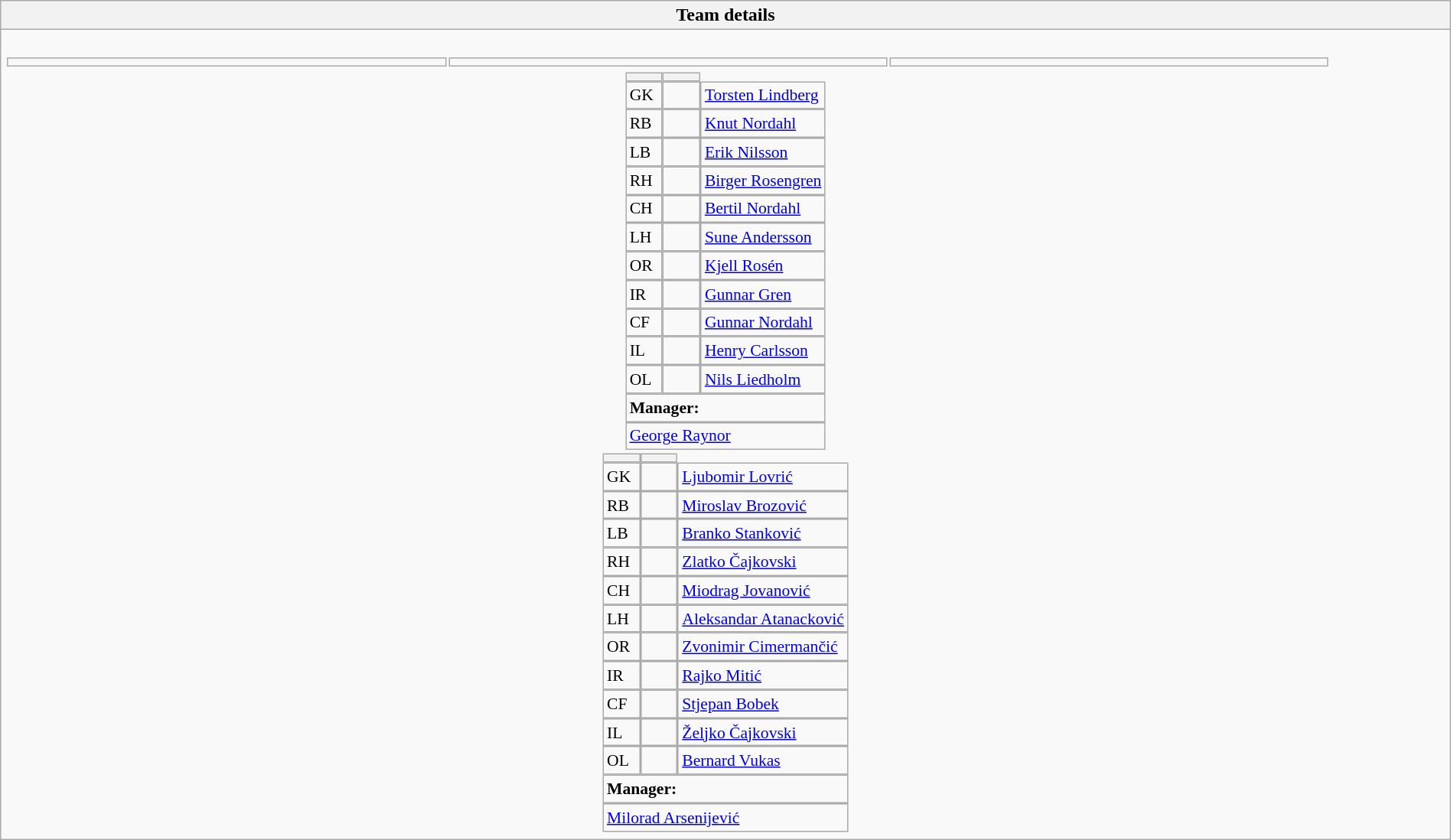<table style="width:100%" class="wikitable collapsible collapsed">
<tr>
<th>Team details</th>
</tr>
<tr>
<td><br><table width=92% |>
<tr>
<td></td>
<td></td>
<td></td>
</tr>
</table>

<table style="font-size:90%; margin:0.2em auto;" cellspacing="0" cellpadding="0">
<tr>
<th width="25"></th>
<th width="25"></th>
</tr>
<tr>
<td>GK</td>
<td></td>
<td><a href='#'>Torsten Lindberg</a></td>
</tr>
<tr>
<td>RB</td>
<td></td>
<td><a href='#'>Knut Nordahl</a></td>
</tr>
<tr>
<td>LB</td>
<td></td>
<td><a href='#'>Erik Nilsson</a></td>
</tr>
<tr>
<td>RH</td>
<td></td>
<td><a href='#'>Birger Rosengren</a></td>
</tr>
<tr>
<td>CH</td>
<td></td>
<td><a href='#'>Bertil Nordahl</a></td>
</tr>
<tr>
<td>LH</td>
<td></td>
<td><a href='#'>Sune Andersson</a></td>
</tr>
<tr>
<td>OR</td>
<td></td>
<td><a href='#'>Kjell Rosén</a></td>
</tr>
<tr>
<td>IR</td>
<td></td>
<td><a href='#'>Gunnar Gren</a></td>
</tr>
<tr>
<td>CF</td>
<td></td>
<td><a href='#'>Gunnar Nordahl</a></td>
</tr>
<tr>
<td>IL</td>
<td></td>
<td><a href='#'>Henry Carlsson</a></td>
</tr>
<tr>
<td>OL</td>
<td></td>
<td><a href='#'>Nils Liedholm</a></td>
</tr>
<tr>
<td colspan=3><strong>Manager:</strong></td>
</tr>
<tr>
<td colspan=4> <a href='#'>George Raynor</a></td>
</tr>
</table>
<table cellspacing="0" cellpadding="0" style="font-size:90%; margin:0.2em auto;">
<tr>
<th width="25"></th>
<th width="25"></th>
</tr>
<tr>
<td>GK</td>
<td></td>
<td><a href='#'>Ljubomir Lovrić</a></td>
</tr>
<tr>
<td>RB</td>
<td></td>
<td><a href='#'>Miroslav Brozović</a></td>
</tr>
<tr>
<td>LB</td>
<td></td>
<td><a href='#'>Branko Stanković</a></td>
</tr>
<tr>
<td>RH</td>
<td></td>
<td><a href='#'>Zlatko Čajkovski</a></td>
</tr>
<tr>
<td>CH</td>
<td></td>
<td><a href='#'>Miodrag Jovanović</a></td>
</tr>
<tr>
<td>LH</td>
<td></td>
<td><a href='#'>Aleksandar Atanacković</a></td>
</tr>
<tr>
<td>OR</td>
<td></td>
<td><a href='#'>Zvonimir Cimermančić</a></td>
</tr>
<tr>
<td>IR</td>
<td></td>
<td><a href='#'>Rajko Mitić</a></td>
</tr>
<tr>
<td>CF</td>
<td></td>
<td><a href='#'>Stjepan Bobek</a></td>
</tr>
<tr>
<td>IL</td>
<td></td>
<td><a href='#'>Željko Čajkovski</a></td>
</tr>
<tr>
<td>OL</td>
<td></td>
<td><a href='#'>Bernard Vukas</a></td>
</tr>
<tr>
<td colspan=3><strong>Manager:</strong></td>
</tr>
<tr>
<td colspan=4> <a href='#'>Milorad Arsenijević</a></td>
</tr>
</table>
</td>
</tr>
</table>
